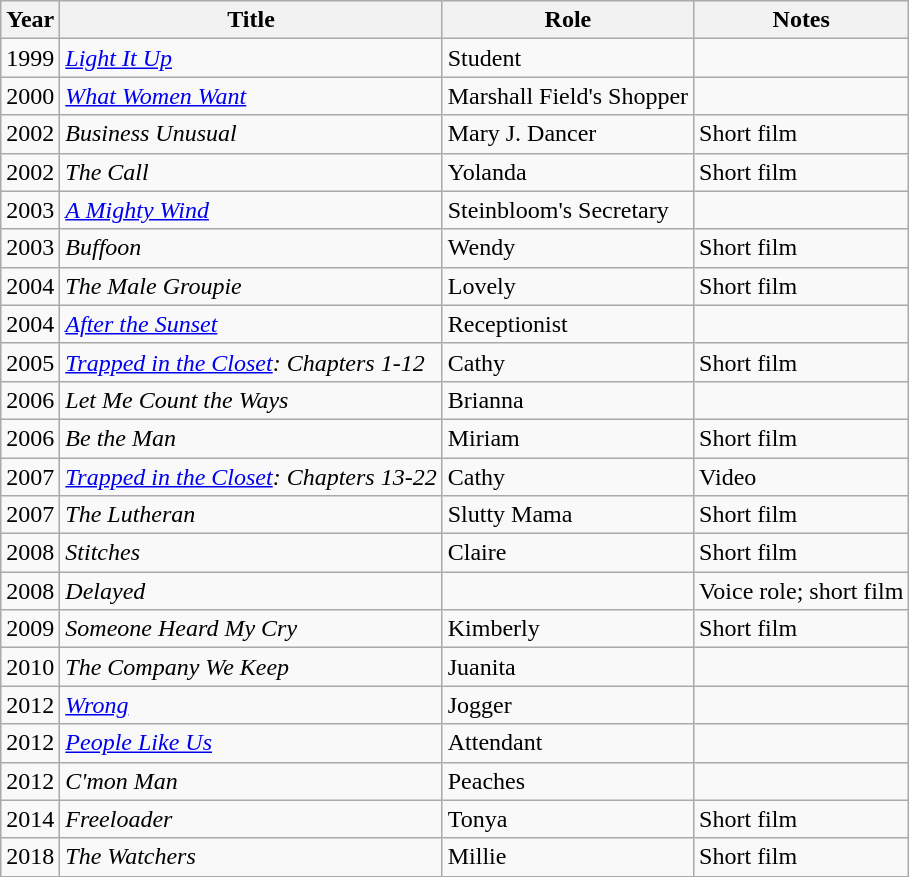<table class="wikitable sortable">
<tr>
<th>Year</th>
<th>Title</th>
<th>Role</th>
<th class="unsortable">Notes</th>
</tr>
<tr>
<td>1999</td>
<td><em><a href='#'>Light It Up</a></em></td>
<td>Student</td>
<td></td>
</tr>
<tr>
<td>2000</td>
<td><em><a href='#'>What Women Want</a></em></td>
<td>Marshall Field's Shopper</td>
<td></td>
</tr>
<tr>
<td>2002</td>
<td><em>Business Unusual</em></td>
<td>Mary J. Dancer</td>
<td>Short film</td>
</tr>
<tr>
<td>2002</td>
<td><em>The Call</em></td>
<td>Yolanda</td>
<td>Short film</td>
</tr>
<tr>
<td>2003</td>
<td><em><a href='#'>A Mighty Wind</a></em></td>
<td>Steinbloom's Secretary</td>
<td></td>
</tr>
<tr>
<td>2003</td>
<td><em>Buffoon</em></td>
<td>Wendy</td>
<td>Short film</td>
</tr>
<tr>
<td>2004</td>
<td><em>The Male Groupie</em></td>
<td>Lovely</td>
<td>Short film</td>
</tr>
<tr>
<td>2004</td>
<td><em><a href='#'>After the Sunset</a></em></td>
<td>Receptionist</td>
<td></td>
</tr>
<tr>
<td>2005</td>
<td><em><a href='#'>Trapped in the Closet</a>: Chapters 1-12</em></td>
<td>Cathy</td>
<td>Short film</td>
</tr>
<tr>
<td>2006</td>
<td><em>Let Me Count the Ways</em></td>
<td>Brianna</td>
<td></td>
</tr>
<tr>
<td>2006</td>
<td><em>Be the Man</em></td>
<td>Miriam</td>
<td>Short film</td>
</tr>
<tr>
<td>2007</td>
<td><em><a href='#'>Trapped in the Closet</a>: Chapters 13-22</em></td>
<td>Cathy</td>
<td>Video</td>
</tr>
<tr>
<td>2007</td>
<td><em>The Lutheran</em></td>
<td>Slutty Mama</td>
<td>Short film</td>
</tr>
<tr>
<td>2008</td>
<td><em>Stitches</em></td>
<td>Claire</td>
<td>Short film</td>
</tr>
<tr>
<td>2008</td>
<td><em>Delayed</em></td>
<td></td>
<td>Voice role; short film</td>
</tr>
<tr>
<td>2009</td>
<td><em>Someone Heard My Cry</em></td>
<td>Kimberly</td>
<td>Short film</td>
</tr>
<tr>
<td>2010</td>
<td><em>The Company We Keep</em></td>
<td>Juanita</td>
<td></td>
</tr>
<tr>
<td>2012</td>
<td><em><a href='#'>Wrong</a></em></td>
<td>Jogger</td>
<td></td>
</tr>
<tr>
<td>2012</td>
<td><em><a href='#'>People Like Us</a></em></td>
<td>Attendant</td>
<td></td>
</tr>
<tr>
<td>2012</td>
<td><em>C'mon Man</em></td>
<td>Peaches</td>
<td></td>
</tr>
<tr>
<td>2014</td>
<td><em>Freeloader</em></td>
<td>Tonya</td>
<td>Short film</td>
</tr>
<tr>
<td>2018</td>
<td><em>The Watchers</em></td>
<td>Millie</td>
<td>Short film</td>
</tr>
<tr>
</tr>
</table>
